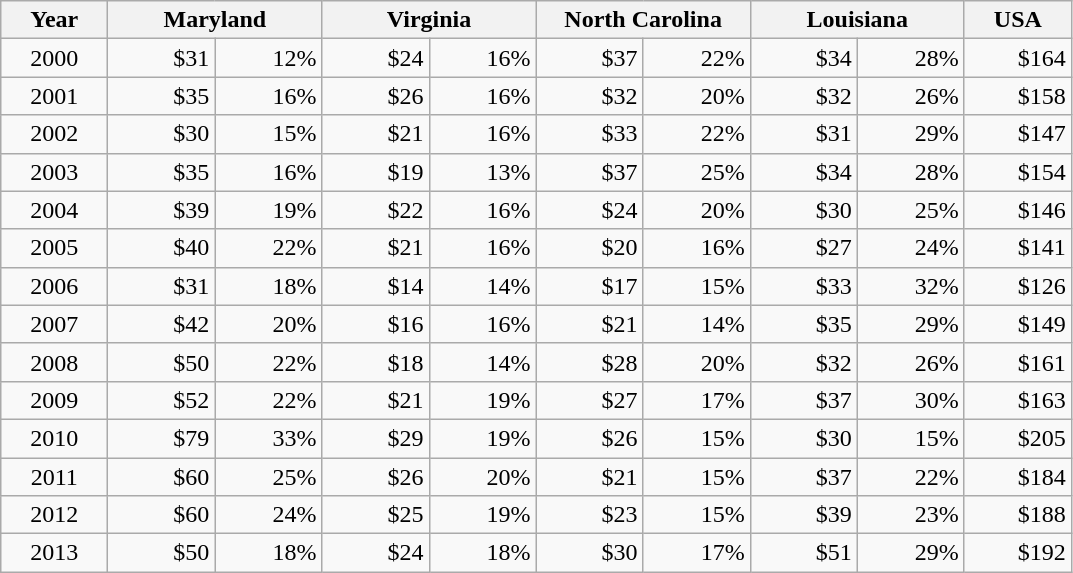<table class="wikitable">
<tr>
<th>Year</th>
<th colspan=2>Maryland</th>
<th colspan=2>Virginia</th>
<th colspan=2>North Carolina</th>
<th colspan=2>Louisiana</th>
<th>USA</th>
</tr>
<tr>
<td align=center style="width: 4em;">2000</td>
<td style="width: 4em;" align=right>$31</td>
<td style="width: 4em;"align=right>12%</td>
<td style="width: 4em;"align=right>$24</td>
<td style="width: 4em;"align=right>16%</td>
<td style="width: 4em;"align=right>$37</td>
<td style="width: 4em;"align=right>22%</td>
<td style="width: 4em;"align=right>$34</td>
<td style="width: 4em;"align=right>28%</td>
<td style="width: 4em;"align=right>$164</td>
</tr>
<tr>
<td align=center>2001</td>
<td align=right>$35</td>
<td align=right>16%</td>
<td align=right>$26</td>
<td align=right>16%</td>
<td align=right>$32</td>
<td align=right>20%</td>
<td align=right>$32</td>
<td align=right>26%</td>
<td align=right>$158</td>
</tr>
<tr>
<td align=center>2002</td>
<td align=right>$30</td>
<td align=right>15%</td>
<td align=right>$21</td>
<td align=right>16%</td>
<td align=right>$33</td>
<td align=right>22%</td>
<td align=right>$31</td>
<td align=right>29%</td>
<td align=right>$147</td>
</tr>
<tr>
<td align=center>2003</td>
<td align=right>$35</td>
<td align=right>16%</td>
<td align=right>$19</td>
<td align=right>13%</td>
<td align=right>$37</td>
<td align=right>25%</td>
<td align=right>$34</td>
<td align=right>28%</td>
<td align=right>$154</td>
</tr>
<tr>
<td align=center>2004</td>
<td align=right>$39</td>
<td align=right>19%</td>
<td align=right>$22</td>
<td align=right>16%</td>
<td align=right>$24</td>
<td align=right>20%</td>
<td align=right>$30</td>
<td align=right>25%</td>
<td align=right>$146</td>
</tr>
<tr>
<td align=center>2005</td>
<td align=right>$40</td>
<td align=right>22%</td>
<td align=right>$21</td>
<td align=right>16%</td>
<td align=right>$20</td>
<td align=right>16%</td>
<td align=right>$27</td>
<td align=right>24%</td>
<td align=right>$141</td>
</tr>
<tr>
<td align=center>2006</td>
<td align=right>$31</td>
<td align=right>18%</td>
<td align=right>$14</td>
<td align=right>14%</td>
<td align=right>$17</td>
<td align=right>15%</td>
<td align=right>$33</td>
<td align=right>32%</td>
<td align=right>$126</td>
</tr>
<tr>
<td align=center>2007</td>
<td align=right>$42</td>
<td align=right>20%</td>
<td align=right>$16</td>
<td align=right>16%</td>
<td align=right>$21</td>
<td align=right>14%</td>
<td align=right>$35</td>
<td align=right>29%</td>
<td align=right>$149</td>
</tr>
<tr>
<td align=center>2008</td>
<td align=right>$50</td>
<td align=right>22%</td>
<td align=right>$18</td>
<td align=right>14%</td>
<td align=right>$28</td>
<td align=right>20%</td>
<td align=right>$32</td>
<td align=right>26%</td>
<td align=right>$161</td>
</tr>
<tr>
<td align=center>2009</td>
<td align=right>$52</td>
<td align=right>22%</td>
<td align=right>$21</td>
<td align=right>19%</td>
<td align=right>$27</td>
<td align=right>17%</td>
<td align=right>$37</td>
<td align=right>30%</td>
<td align=right>$163</td>
</tr>
<tr>
<td align=center>2010</td>
<td align=right>$79</td>
<td align=right>33%</td>
<td align=right>$29</td>
<td align=right>19%</td>
<td align=right>$26</td>
<td align=right>15%</td>
<td align=right>$30</td>
<td align=right>15%</td>
<td align=right>$205</td>
</tr>
<tr>
<td align=center>2011</td>
<td align=right>$60</td>
<td align=right>25%</td>
<td align=right>$26</td>
<td align=right>20%</td>
<td align=right>$21</td>
<td align=right>15%</td>
<td align=right>$37</td>
<td align=right>22%</td>
<td align=right>$184</td>
</tr>
<tr>
<td align=center>2012</td>
<td align=right>$60</td>
<td align=right>24%</td>
<td align=right>$25</td>
<td align=right>19%</td>
<td align=right>$23</td>
<td align=right>15%</td>
<td align=right>$39</td>
<td align=right>23%</td>
<td align=right>$188</td>
</tr>
<tr>
<td align=center>2013</td>
<td align=right>$50</td>
<td align=right>18%</td>
<td align=right>$24</td>
<td align=right>18%</td>
<td align="right">$30</td>
<td align=right>17%</td>
<td align=right>$51</td>
<td align=right>29%</td>
<td align=right>$192</td>
</tr>
</table>
